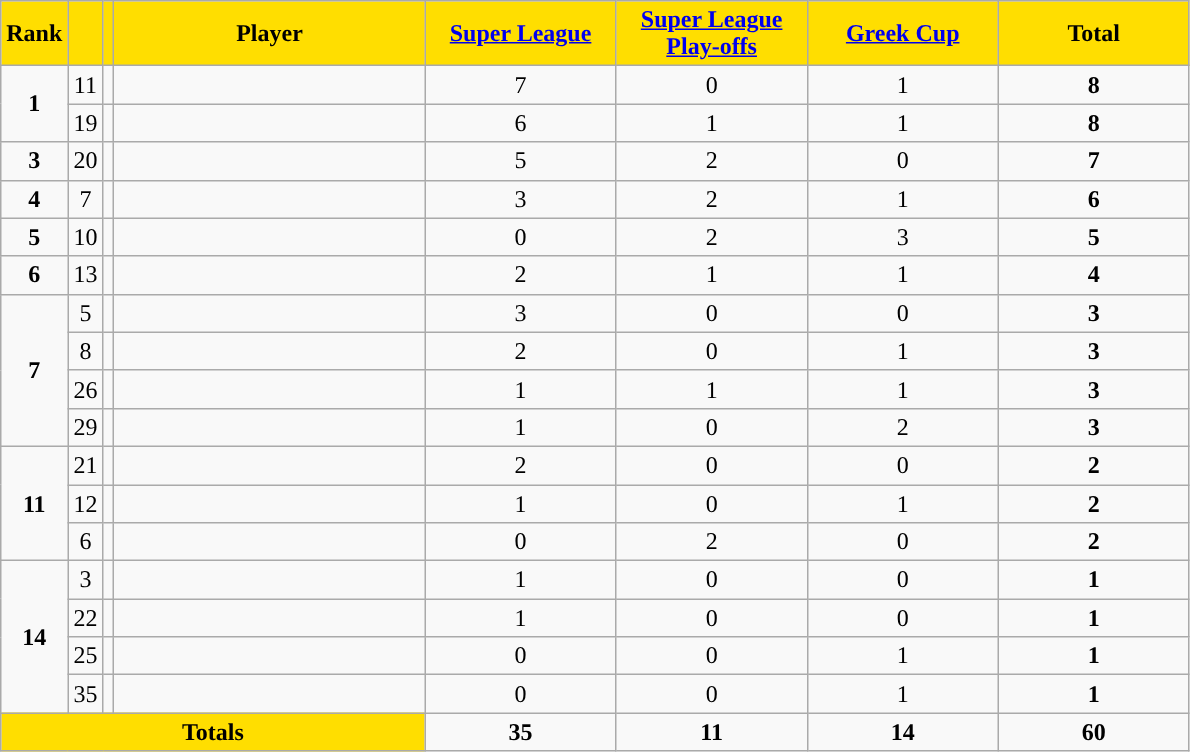<table class="wikitable sortable" style="text-align: center">
<tr>
<th style="background:#FFDE00">Rank</th>
<th style="background:#FFDE00"></th>
<th style="background:#FFDE00"></th>
<th width=200 style="background:#FFDE00">Player</th>
<th width=120 style="background:#FFDE00"><a href='#'>Super League</a></th>
<th width=120 style="background:#FFDE00"><a href='#'>Super League Play-offs</a></th>
<th width=120 style="background:#FFDE00"><a href='#'>Greek Cup</a></th>
<th width=120 style="background:#FFDE00">Total</th>
</tr>
<tr>
<td rowspan=2><strong>1</strong></td>
<td>11</td>
<td></td>
<td align=left></td>
<td>7</td>
<td>0</td>
<td>1</td>
<td><strong>8</strong></td>
</tr>
<tr>
<td>19</td>
<td></td>
<td align=left></td>
<td>6</td>
<td>1</td>
<td>1</td>
<td><strong>8</strong></td>
</tr>
<tr>
<td><strong>3</strong></td>
<td>20</td>
<td></td>
<td align=left></td>
<td>5</td>
<td>2</td>
<td>0</td>
<td><strong>7</strong></td>
</tr>
<tr>
<td><strong>4</strong></td>
<td>7</td>
<td></td>
<td align=left></td>
<td>3</td>
<td>2</td>
<td>1</td>
<td><strong>6</strong></td>
</tr>
<tr>
<td><strong>5</strong></td>
<td>10</td>
<td></td>
<td align=left></td>
<td>0</td>
<td>2</td>
<td>3</td>
<td><strong>5</strong></td>
</tr>
<tr>
<td><strong>6</strong></td>
<td>13</td>
<td></td>
<td align=left></td>
<td>2</td>
<td>1</td>
<td>1</td>
<td><strong>4</strong></td>
</tr>
<tr>
<td rowspan=4><strong>7</strong></td>
<td>5</td>
<td></td>
<td align=left></td>
<td>3</td>
<td>0</td>
<td>0</td>
<td><strong>3</strong></td>
</tr>
<tr>
<td>8</td>
<td></td>
<td align=left></td>
<td>2</td>
<td>0</td>
<td>1</td>
<td><strong>3</strong></td>
</tr>
<tr>
<td>26</td>
<td></td>
<td align=left></td>
<td>1</td>
<td>1</td>
<td>1</td>
<td><strong>3</strong></td>
</tr>
<tr>
<td>29</td>
<td></td>
<td align=left></td>
<td>1</td>
<td>0</td>
<td>2</td>
<td><strong>3</strong></td>
</tr>
<tr>
<td rowspan=3><strong>11</strong></td>
<td>21</td>
<td></td>
<td align=left></td>
<td>2</td>
<td>0</td>
<td>0</td>
<td><strong>2</strong></td>
</tr>
<tr>
<td>12</td>
<td></td>
<td align=left></td>
<td>1</td>
<td>0</td>
<td>1</td>
<td><strong>2</strong></td>
</tr>
<tr>
<td>6</td>
<td></td>
<td align=left></td>
<td>0</td>
<td>2</td>
<td>0</td>
<td><strong>2</strong></td>
</tr>
<tr>
<td rowspan=4><strong>14</strong></td>
<td>3</td>
<td></td>
<td align=left></td>
<td>1</td>
<td>0</td>
<td>0</td>
<td><strong>1</strong></td>
</tr>
<tr>
<td>22</td>
<td></td>
<td align=left></td>
<td>1</td>
<td>0</td>
<td>0</td>
<td><strong>1</strong></td>
</tr>
<tr>
<td>25</td>
<td></td>
<td align=left></td>
<td>0</td>
<td>0</td>
<td>1</td>
<td><strong>1</strong></td>
</tr>
<tr>
<td>35</td>
<td></td>
<td align=left></td>
<td>0</td>
<td>0</td>
<td>1</td>
<td><strong>1</strong></td>
</tr>
<tr class="sortbottom">
<th colspan=4 style="background:#FFDE00"><strong>Totals</strong></th>
<td><strong>35</strong></td>
<td><strong>11</strong></td>
<td><strong>14</strong></td>
<td><strong>60</strong></td>
</tr>
</table>
